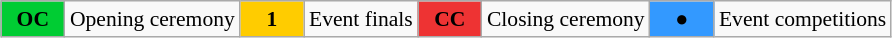<table class="wikitable" style="margin:0.5em auto; font-size:90%; position:relative">
<tr>
<td style="width:2.5em; background:#00cc33; text-align:center"><strong>OC</strong></td>
<td>Opening ceremony</td>
<td style="width:2.5em; background:#ffcc00; text-align:center"><strong>1</strong></td>
<td>Event finals</td>
<td style="width:2.5em; background:#ee3333; text-align:center"><strong>CC</strong></td>
<td>Closing ceremony</td>
<td style="width:2.5em; background:#3399ff; text-align:center">●</td>
<td>Event competitions</td>
</tr>
</table>
